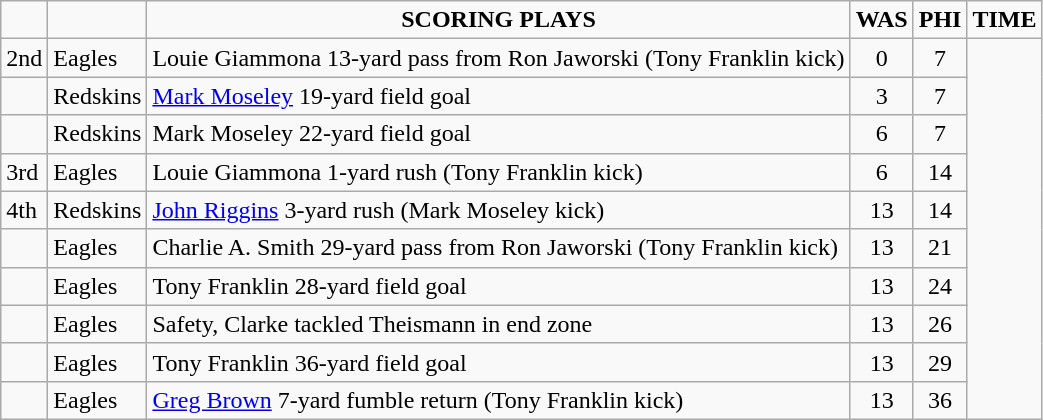<table class="wikitable">
<tr align="center">
<td></td>
<td></td>
<td><strong>SCORING PLAYS</strong></td>
<td><strong>WAS</strong></td>
<td><strong>PHI</strong></td>
<td><strong>TIME</strong></td>
</tr>
<tr>
<td>2nd</td>
<td>Eagles</td>
<td>Louie Giammona 13-yard pass from Ron Jaworski (Tony Franklin kick)</td>
<td align="center">0</td>
<td align="center">7</td>
</tr>
<tr>
<td></td>
<td>Redskins</td>
<td><a href='#'>Mark Moseley</a> 19-yard field goal</td>
<td align="center">3</td>
<td align="center">7</td>
</tr>
<tr>
<td></td>
<td>Redskins</td>
<td>Mark Moseley 22-yard field goal</td>
<td align="center">6</td>
<td align="center">7</td>
</tr>
<tr>
<td>3rd</td>
<td>Eagles</td>
<td>Louie Giammona 1-yard rush (Tony Franklin kick)</td>
<td align="center">6</td>
<td align="center">14</td>
</tr>
<tr>
<td>4th</td>
<td>Redskins</td>
<td><a href='#'>John Riggins</a> 3-yard rush (Mark Moseley kick)</td>
<td align="center">13</td>
<td align="center">14</td>
</tr>
<tr>
<td></td>
<td>Eagles</td>
<td>Charlie A. Smith 29-yard pass from Ron Jaworski (Tony Franklin kick)</td>
<td align="center">13</td>
<td align="center">21</td>
</tr>
<tr>
<td></td>
<td>Eagles</td>
<td>Tony Franklin 28-yard field goal</td>
<td align="center">13</td>
<td align="center">24</td>
</tr>
<tr>
<td></td>
<td>Eagles</td>
<td>Safety, Clarke tackled Theismann in end zone</td>
<td align="center">13</td>
<td align="center">26</td>
</tr>
<tr>
<td></td>
<td>Eagles</td>
<td>Tony Franklin 36-yard field goal</td>
<td align="center">13</td>
<td align="center">29</td>
</tr>
<tr>
<td></td>
<td>Eagles</td>
<td><a href='#'>Greg Brown</a> 7-yard fumble return (Tony Franklin kick)</td>
<td align="center">13</td>
<td align="center">36</td>
</tr>
</table>
